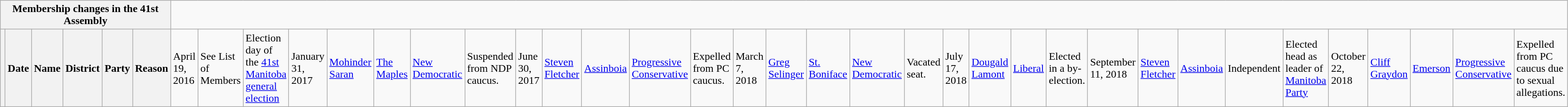<table class="wikitable">
<tr>
<th colspan=6>Membership changes in the 41st Assembly</th>
</tr>
<tr>
<th></th>
<th>Date</th>
<th>Name</th>
<th>District</th>
<th>Party</th>
<th>Reason<br></th>
<td>April 19, 2016</td>
<td colspan=3>See List of Members</td>
<td>Election day of the <a href='#'>41st Manitoba general election</a><br></td>
<td>January 31, 2017</td>
<td><a href='#'>Mohinder Saran</a></td>
<td><a href='#'>The Maples</a></td>
<td><a href='#'>New Democratic</a></td>
<td>Suspended from NDP caucus.<br></td>
<td>June 30, 2017</td>
<td><a href='#'>Steven Fletcher</a></td>
<td><a href='#'>Assinboia</a></td>
<td><a href='#'>Progressive Conservative</a></td>
<td>Expelled from PC caucus.<br></td>
<td>March 7, 2018</td>
<td><a href='#'>Greg Selinger</a></td>
<td rowspan=2><a href='#'>St. Boniface</a></td>
<td><a href='#'>New Democratic</a></td>
<td>Vacated seat.<br></td>
<td>July 17, 2018</td>
<td><a href='#'>Dougald Lamont</a></td>
<td><a href='#'>Liberal</a></td>
<td>Elected in a by-election.<br></td>
<td>September 11, 2018</td>
<td><a href='#'>Steven Fletcher</a></td>
<td><a href='#'>Assinboia</a></td>
<td>Independent</td>
<td>Elected head as leader of <a href='#'>Manitoba Party</a><br></td>
<td>October 22, 2018</td>
<td><a href='#'>Cliff Graydon</a></td>
<td><a href='#'>Emerson</a></td>
<td><a href='#'>Progressive Conservative</a></td>
<td>Expelled from PC caucus due to sexual allegations.</td>
</tr>
</table>
